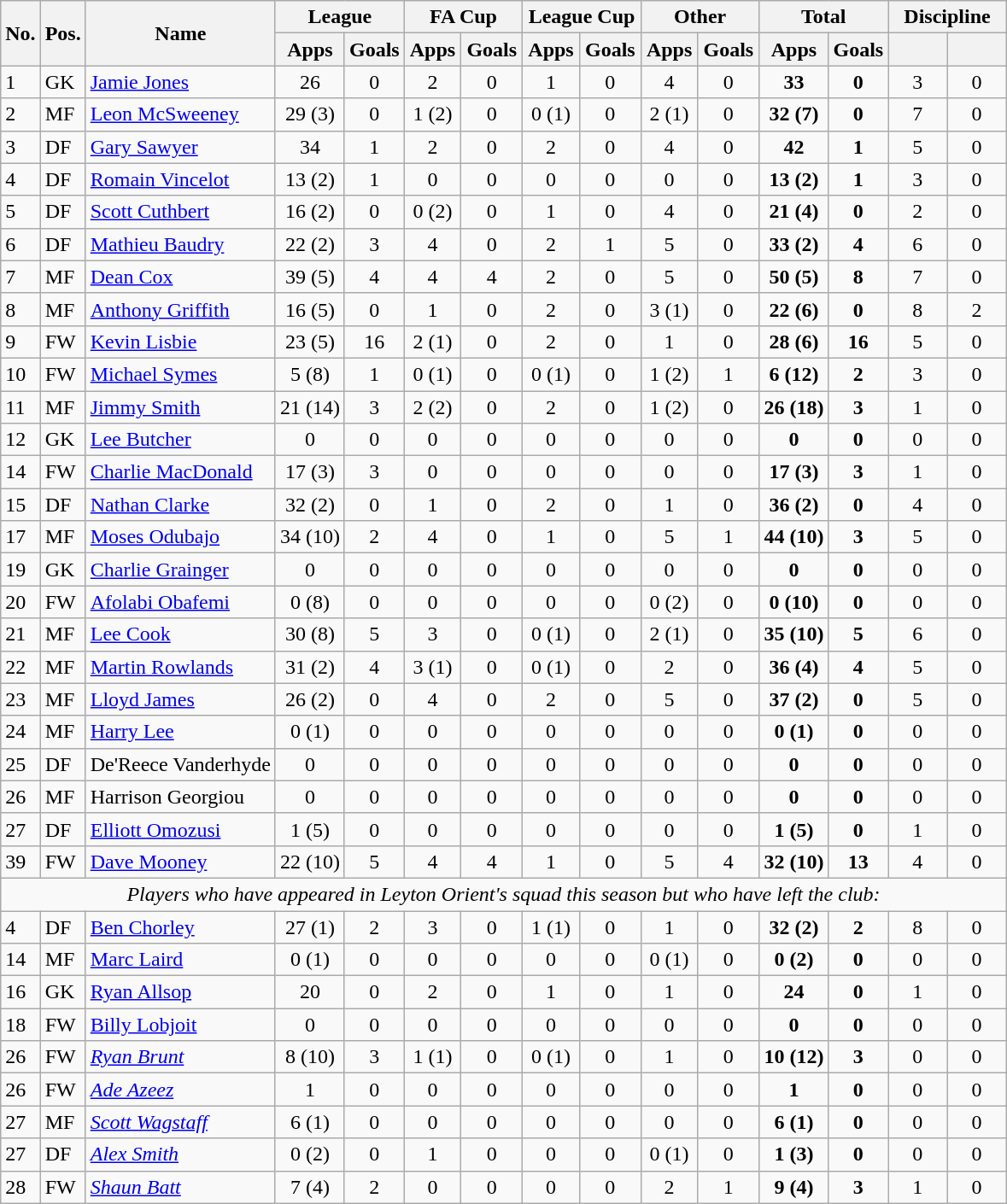<table class="wikitable" style="text-align:center">
<tr>
<th rowspan="2">No.</th>
<th rowspan="2">Pos.</th>
<th rowspan="2">Name</th>
<th colspan="2" style="width:85px;">League</th>
<th colspan="2" style="width:85px;">FA Cup</th>
<th colspan="2" style="width:85px;">League Cup</th>
<th colspan="2" style="width:85px;">Other</th>
<th colspan="2" style="width:85px;">Total</th>
<th colspan="2" style="width:85px;">Discipline</th>
</tr>
<tr>
<th>Apps</th>
<th>Goals</th>
<th>Apps</th>
<th>Goals</th>
<th>Apps</th>
<th>Goals</th>
<th>Apps</th>
<th>Goals</th>
<th>Apps</th>
<th>Goals</th>
<th></th>
<th></th>
</tr>
<tr>
<td align="left">1</td>
<td align="left">GK</td>
<td align="left"> <a href='#'>Jamie Jones</a></td>
<td>26</td>
<td>0</td>
<td>2</td>
<td>0</td>
<td>1</td>
<td>0</td>
<td>4</td>
<td>0</td>
<td><strong>33</strong></td>
<td><strong>0</strong></td>
<td>3</td>
<td>0</td>
</tr>
<tr>
<td align="left">2</td>
<td align="left">MF</td>
<td align="left"> <a href='#'>Leon McSweeney</a></td>
<td>29 (3)</td>
<td>0</td>
<td>1 (2)</td>
<td>0</td>
<td>0 (1)</td>
<td>0</td>
<td>2 (1)</td>
<td>0</td>
<td><strong>32 (7)</strong></td>
<td><strong>0</strong></td>
<td>7</td>
<td>0</td>
</tr>
<tr>
<td align="left">3</td>
<td align="left">DF</td>
<td align="left"> <a href='#'>Gary Sawyer</a></td>
<td>34</td>
<td>1</td>
<td>2</td>
<td>0</td>
<td>2</td>
<td>0</td>
<td>4</td>
<td>0</td>
<td><strong>42</strong></td>
<td><strong>1</strong></td>
<td>5</td>
<td>0</td>
</tr>
<tr>
<td align="left">4</td>
<td align="left">DF</td>
<td align="left"> <a href='#'>Romain Vincelot</a></td>
<td>13 (2)</td>
<td>1</td>
<td>0</td>
<td>0</td>
<td>0</td>
<td>0</td>
<td>0</td>
<td>0</td>
<td><strong>13 (2)</strong></td>
<td><strong>1</strong></td>
<td>3</td>
<td>0</td>
</tr>
<tr>
<td align="left">5</td>
<td align="left">DF</td>
<td align="left"> <a href='#'>Scott Cuthbert</a></td>
<td>16 (2)</td>
<td>0</td>
<td>0 (2)</td>
<td>0</td>
<td>1</td>
<td>0</td>
<td>4</td>
<td>0</td>
<td><strong>21 (4)</strong></td>
<td><strong>0</strong></td>
<td>2</td>
<td>0</td>
</tr>
<tr>
<td align="left">6</td>
<td align="left">DF</td>
<td align="left"> <a href='#'>Mathieu Baudry</a></td>
<td>22 (2)</td>
<td>3</td>
<td>4</td>
<td>0</td>
<td>2</td>
<td>1</td>
<td>5</td>
<td>0</td>
<td><strong>33 (2)</strong></td>
<td><strong>4</strong></td>
<td>6</td>
<td>0</td>
</tr>
<tr>
<td align="left">7</td>
<td align="left">MF</td>
<td align="left"> <a href='#'>Dean Cox</a></td>
<td>39 (5)</td>
<td>4</td>
<td>4</td>
<td>4</td>
<td>2</td>
<td>0</td>
<td>5</td>
<td>0</td>
<td><strong>50 (5)</strong></td>
<td><strong>8</strong></td>
<td>7</td>
<td>0</td>
</tr>
<tr>
<td align="left">8</td>
<td align="left">MF</td>
<td align="left"> <a href='#'>Anthony Griffith</a></td>
<td>16 (5)</td>
<td>0</td>
<td>1</td>
<td>0</td>
<td>2</td>
<td>0</td>
<td>3 (1)</td>
<td>0</td>
<td><strong>22 (6)</strong></td>
<td><strong>0</strong></td>
<td>8</td>
<td>2</td>
</tr>
<tr>
<td align="left">9</td>
<td align="left">FW</td>
<td align="left"> <a href='#'>Kevin Lisbie</a></td>
<td>23 (5)</td>
<td>16</td>
<td>2 (1)</td>
<td>0</td>
<td>2</td>
<td>0</td>
<td>1</td>
<td>0</td>
<td><strong>28 (6)</strong></td>
<td><strong>16</strong></td>
<td>5</td>
<td>0</td>
</tr>
<tr>
<td align="left">10</td>
<td align="left">FW</td>
<td align="left"> <a href='#'>Michael Symes</a></td>
<td>5 (8)</td>
<td>1</td>
<td>0 (1)</td>
<td>0</td>
<td>0 (1)</td>
<td>0</td>
<td>1 (2)</td>
<td>1</td>
<td><strong>6 (12)</strong></td>
<td><strong>2</strong></td>
<td>3</td>
<td>0</td>
</tr>
<tr>
<td align="left">11</td>
<td align="left">MF</td>
<td align="left"> <a href='#'>Jimmy Smith</a></td>
<td>21 (14)</td>
<td>3</td>
<td>2 (2)</td>
<td>0</td>
<td>2</td>
<td>0</td>
<td>1 (2)</td>
<td>0</td>
<td><strong>26 (18)</strong></td>
<td><strong>3</strong></td>
<td>1</td>
<td>0</td>
</tr>
<tr>
<td align="left">12</td>
<td align="left">GK</td>
<td align="left"> <a href='#'>Lee Butcher</a></td>
<td>0</td>
<td>0</td>
<td>0</td>
<td>0</td>
<td>0</td>
<td>0</td>
<td>0</td>
<td>0</td>
<td><strong>0</strong></td>
<td><strong>0</strong></td>
<td>0</td>
<td>0</td>
</tr>
<tr>
<td align="left">14</td>
<td align="left">FW</td>
<td align="left"> <a href='#'>Charlie MacDonald</a></td>
<td>17 (3)</td>
<td>3</td>
<td>0</td>
<td>0</td>
<td>0</td>
<td>0</td>
<td>0</td>
<td>0</td>
<td><strong>17 (3)</strong></td>
<td><strong>3</strong></td>
<td>1</td>
<td>0</td>
</tr>
<tr>
<td align="left">15</td>
<td align="left">DF</td>
<td align="left"> <a href='#'>Nathan Clarke</a></td>
<td>32 (2)</td>
<td>0</td>
<td>1</td>
<td>0</td>
<td>2</td>
<td>0</td>
<td>1</td>
<td>0</td>
<td><strong>36 (2)</strong></td>
<td><strong>0</strong></td>
<td>4</td>
<td>0</td>
</tr>
<tr>
<td align="left">17</td>
<td align="left">MF</td>
<td align="left"> <a href='#'>Moses Odubajo</a></td>
<td>34 (10)</td>
<td>2</td>
<td>4</td>
<td>0</td>
<td>1</td>
<td>0</td>
<td>5</td>
<td>1</td>
<td><strong>44 (10)</strong></td>
<td><strong>3</strong></td>
<td>5</td>
<td>0</td>
</tr>
<tr>
<td align="left">19</td>
<td align="left">GK</td>
<td align="left"> <a href='#'>Charlie Grainger</a></td>
<td>0</td>
<td>0</td>
<td>0</td>
<td>0</td>
<td>0</td>
<td>0</td>
<td>0</td>
<td>0</td>
<td><strong>0</strong></td>
<td><strong>0</strong></td>
<td>0</td>
<td>0</td>
</tr>
<tr>
<td align="left">20</td>
<td align="left">FW</td>
<td align="left"> <a href='#'>Afolabi Obafemi</a></td>
<td>0 (8)</td>
<td>0</td>
<td>0</td>
<td>0</td>
<td>0</td>
<td>0</td>
<td>0 (2)</td>
<td>0</td>
<td><strong>0 (10)</strong></td>
<td><strong>0</strong></td>
<td>0</td>
<td>0</td>
</tr>
<tr>
<td align="left">21</td>
<td align="left">MF</td>
<td align="left"> <a href='#'>Lee Cook</a></td>
<td>30 (8)</td>
<td>5</td>
<td>3</td>
<td>0</td>
<td>0 (1)</td>
<td>0</td>
<td>2 (1)</td>
<td>0</td>
<td><strong>35 (10)</strong></td>
<td><strong>5</strong></td>
<td>6</td>
<td>0</td>
</tr>
<tr>
<td align="left">22</td>
<td align="left">MF</td>
<td align="left"> <a href='#'>Martin Rowlands</a></td>
<td>31 (2)</td>
<td>4</td>
<td>3 (1)</td>
<td>0</td>
<td>0 (1)</td>
<td>0</td>
<td>2</td>
<td>0</td>
<td><strong>36 (4)</strong></td>
<td><strong>4</strong></td>
<td>5</td>
<td>0</td>
</tr>
<tr>
<td align="left">23</td>
<td align="left">MF</td>
<td align="left"> <a href='#'>Lloyd James</a></td>
<td>26 (2)</td>
<td>0</td>
<td>4</td>
<td>0</td>
<td>2</td>
<td>0</td>
<td>5</td>
<td>0</td>
<td><strong>37 (2)</strong></td>
<td><strong>0</strong></td>
<td>5</td>
<td>0</td>
</tr>
<tr>
<td align="left">24</td>
<td align="left">MF</td>
<td align="left"> <a href='#'>Harry Lee</a></td>
<td>0 (1)</td>
<td>0</td>
<td>0</td>
<td>0</td>
<td>0</td>
<td>0</td>
<td>0</td>
<td>0</td>
<td><strong>0 (1)</strong></td>
<td><strong>0</strong></td>
<td>0</td>
<td>0</td>
</tr>
<tr>
<td align="left">25</td>
<td align="left">DF</td>
<td align="left"> De'Reece Vanderhyde</td>
<td>0</td>
<td>0</td>
<td>0</td>
<td>0</td>
<td>0</td>
<td>0</td>
<td>0</td>
<td>0</td>
<td><strong>0</strong></td>
<td><strong>0</strong></td>
<td>0</td>
<td>0</td>
</tr>
<tr>
<td align="left">26</td>
<td align="left">MF</td>
<td align="left"> Harrison Georgiou</td>
<td>0</td>
<td>0</td>
<td>0</td>
<td>0</td>
<td>0</td>
<td>0</td>
<td>0</td>
<td>0</td>
<td><strong>0</strong></td>
<td><strong>0</strong></td>
<td>0</td>
<td>0</td>
</tr>
<tr>
<td align="left">27</td>
<td align="left">DF</td>
<td align="left"> <a href='#'>Elliott Omozusi</a></td>
<td>1 (5)</td>
<td>0</td>
<td>0</td>
<td>0</td>
<td>0</td>
<td>0</td>
<td>0</td>
<td>0</td>
<td><strong>1 (5)</strong></td>
<td><strong>0</strong></td>
<td>1</td>
<td>0</td>
</tr>
<tr>
<td align="left">39</td>
<td align="left">FW</td>
<td align="left"> <a href='#'>Dave Mooney</a></td>
<td>22 (10)</td>
<td>5</td>
<td>4</td>
<td>4</td>
<td>1</td>
<td>0</td>
<td>5</td>
<td>4</td>
<td><strong>32 (10)</strong></td>
<td><strong>13</strong></td>
<td>4</td>
<td>0</td>
</tr>
<tr>
<td colspan="15"><em>Players who have appeared in Leyton Orient's squad this season but who have left the club:</em></td>
</tr>
<tr>
<td align="left">4</td>
<td align="left">DF</td>
<td align="left"> <a href='#'>Ben Chorley</a></td>
<td>27 (1)</td>
<td>2</td>
<td>3</td>
<td>0</td>
<td>1 (1)</td>
<td>0</td>
<td>1</td>
<td>0</td>
<td><strong>32 (2)</strong></td>
<td><strong>2</strong></td>
<td>8</td>
<td>0</td>
</tr>
<tr>
<td align="left">14</td>
<td align="left">MF</td>
<td align="left"> <a href='#'>Marc Laird</a></td>
<td>0 (1)</td>
<td>0</td>
<td>0</td>
<td>0</td>
<td>0</td>
<td>0</td>
<td>0 (1)</td>
<td>0</td>
<td><strong>0 (2)</strong></td>
<td><strong>0</strong></td>
<td>0</td>
<td>0</td>
</tr>
<tr>
<td align="left">16</td>
<td align="left">GK</td>
<td align="left"> <a href='#'>Ryan Allsop</a></td>
<td>20</td>
<td>0</td>
<td>2</td>
<td>0</td>
<td>1</td>
<td>0</td>
<td>1</td>
<td>0</td>
<td><strong>24</strong></td>
<td><strong>0</strong></td>
<td>1</td>
<td>0</td>
</tr>
<tr>
<td align="left">18</td>
<td align="left">FW</td>
<td align="left"> <a href='#'>Billy Lobjoit</a></td>
<td>0</td>
<td>0</td>
<td>0</td>
<td>0</td>
<td>0</td>
<td>0</td>
<td>0</td>
<td>0</td>
<td><strong>0</strong></td>
<td><strong>0</strong></td>
<td>0</td>
<td>0</td>
</tr>
<tr>
<td align="left">26</td>
<td align="left">FW</td>
<td align="left"> <em><a href='#'>Ryan Brunt</a></em></td>
<td>8 (10)</td>
<td>3</td>
<td>1 (1)</td>
<td>0</td>
<td>0 (1)</td>
<td>0</td>
<td>1</td>
<td>0</td>
<td><strong>10 (12)</strong></td>
<td><strong>3</strong></td>
<td>0</td>
<td>0</td>
</tr>
<tr>
<td align="left">26</td>
<td align="left">FW</td>
<td align="left"> <em><a href='#'>Ade Azeez</a></em></td>
<td>1</td>
<td>0</td>
<td>0</td>
<td>0</td>
<td>0</td>
<td>0</td>
<td>0</td>
<td>0</td>
<td><strong>1</strong></td>
<td><strong>0</strong></td>
<td>0</td>
<td>0</td>
</tr>
<tr>
<td align="left">27</td>
<td align="left">MF</td>
<td align="left"> <em><a href='#'>Scott Wagstaff</a></em></td>
<td>6 (1)</td>
<td>0</td>
<td>0</td>
<td>0</td>
<td>0</td>
<td>0</td>
<td>0</td>
<td>0</td>
<td><strong>6 (1)</strong></td>
<td><strong>0</strong></td>
<td>0</td>
<td>0</td>
</tr>
<tr>
<td align="left">27</td>
<td align="left">DF</td>
<td align="left"> <em><a href='#'>Alex Smith</a></em></td>
<td>0 (2)</td>
<td>0</td>
<td>1</td>
<td>0</td>
<td>0</td>
<td>0</td>
<td>0 (1)</td>
<td>0</td>
<td><strong>1 (3)</strong></td>
<td><strong>0</strong></td>
<td>0</td>
<td>0</td>
</tr>
<tr>
<td align="left">28</td>
<td align="left">FW</td>
<td align="left"> <em><a href='#'>Shaun Batt</a></em></td>
<td>7 (4)</td>
<td>2</td>
<td>0</td>
<td>0</td>
<td>0</td>
<td>0</td>
<td>2</td>
<td>1</td>
<td><strong>9 (4)</strong></td>
<td><strong>3</strong></td>
<td>1</td>
<td>0</td>
</tr>
</table>
